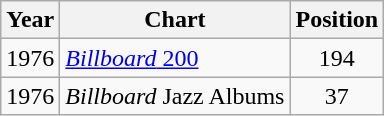<table class="wikitable">
<tr>
<th>Year</th>
<th>Chart</th>
<th>Position</th>
</tr>
<tr>
<td>1976</td>
<td><a href='#'><em>Billboard</em> 200</a></td>
<td align="center">194</td>
</tr>
<tr>
<td>1976</td>
<td><em>Billboard</em> Jazz Albums</td>
<td align="center">37</td>
</tr>
</table>
